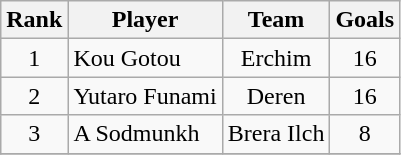<table class=wikitable style="text-align:center;">
<tr>
<th>Rank</th>
<th>Player</th>
<th>Team</th>
<th>Goals</th>
</tr>
<tr>
<td>1</td>
<td align=left> Kou Gotou</td>
<td>Erchim</td>
<td>16</td>
</tr>
<tr>
<td>2</td>
<td align=left> Yutaro Funami</td>
<td>Deren</td>
<td>16</td>
</tr>
<tr>
<td>3</td>
<td align=left> A Sodmunkh</td>
<td>Brera Ilch</td>
<td>8</td>
</tr>
<tr>
</tr>
</table>
